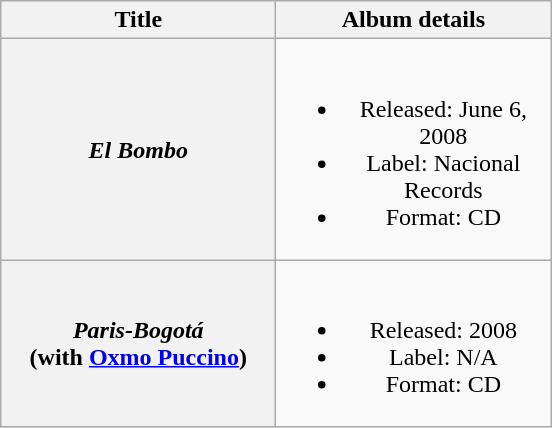<table class="wikitable plainrowheaders" style="text-align:center;" border="1">
<tr>
<th scope="col" style="width:11em;">Title</th>
<th scope="col" style="width:11em;">Album details</th>
</tr>
<tr>
<th scope="row"><em>El Bombo</em></th>
<td><br><ul><li>Released: June 6, 2008</li><li>Label: Nacional Records</li><li>Format: CD</li></ul></td>
</tr>
<tr>
<th scope="row"><em>Paris-Bogotá</em><br><span>(with <a href='#'>Oxmo Puccino</a>)</span></th>
<td><br><ul><li>Released: 2008</li><li>Label: N/A</li><li>Format: CD</li></ul></td>
</tr>
</table>
